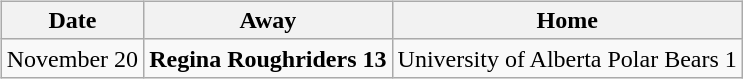<table cellspacing="10">
<tr>
<td valign="top"><br><table class="wikitable">
<tr>
<th>Date</th>
<th>Away</th>
<th>Home</th>
</tr>
<tr>
<td>November 20</td>
<td><strong>Regina Roughriders 13</strong></td>
<td>University of Alberta Polar Bears 1</td>
</tr>
</table>
</td>
</tr>
</table>
